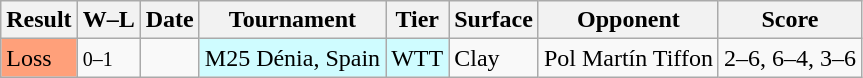<table class="wikitable">
<tr>
<th>Result</th>
<th class="unsortable">W–L</th>
<th>Date</th>
<th>Tournament</th>
<th>Tier</th>
<th>Surface</th>
<th>Opponent</th>
<th class="unsortable">Score</th>
</tr>
<tr>
<td bgcolor=FFA07A>Loss</td>
<td><small>0–1</small></td>
<td></td>
<td style="background:#cffcff;">M25 Dénia, Spain</td>
<td style="background:#cffcff;">WTT</td>
<td>Clay</td>
<td> Pol Martín Tiffon</td>
<td>2–6, 6–4, 3–6</td>
</tr>
</table>
